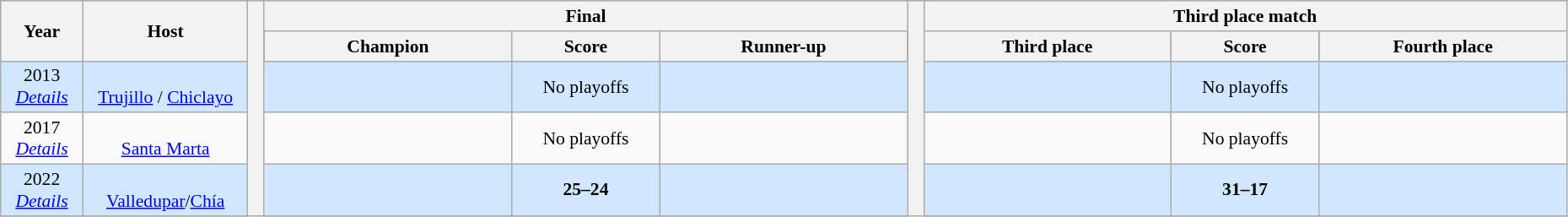<table class="wikitable" style="font-size:90%; width: 98%; text-align: center;">
<tr bgcolor=#C1D8FF>
<th rowspan=2 width=5%>Year</th>
<th rowspan=2 width=10%>Host</th>
<th width=1% rowspan=100 bgcolor=ffffff></th>
<th colspan=3>Final</th>
<th width=1% rowspan=100 bgcolor=ffffff></th>
<th colspan=3>Third place match</th>
</tr>
<tr bgcolor=FEF>
<th width=15%>Champion</th>
<th width=9%>Score</th>
<th width=15%>Runner-up</th>
<th width=15%>Third place</th>
<th width=9%>Score</th>
<th width=15%>Fourth place</th>
</tr>
<tr bgcolor=#D0E7FF>
<td>2013<br><em><a href='#'>Details</a></em></td>
<td><br><a href='#'>Trujillo</a> / <a href='#'>Chiclayo</a></td>
<td><strong></strong></td>
<td><span>No playoffs</span></td>
<td></td>
<td></td>
<td><span>No playoffs</span></td>
<td></td>
</tr>
<tr>
<td>2017<br><em><a href='#'>Details</a></em></td>
<td><br><a href='#'>Santa Marta</a></td>
<td><strong></strong></td>
<td><span>No playoffs</span></td>
<td></td>
<td></td>
<td><span>No playoffs</span></td>
<td></td>
</tr>
<tr bgcolor=#D0E7FF>
<td>2022<br><em><a href='#'>Details</a></em></td>
<td><br><a href='#'>Valledupar</a>/<a href='#'>Chía</a></td>
<td><strong></strong></td>
<td><strong> 25–24 </strong></td>
<td></td>
<td></td>
<td><strong> 31–17 </strong></td>
<td></td>
</tr>
<tr>
</tr>
</table>
